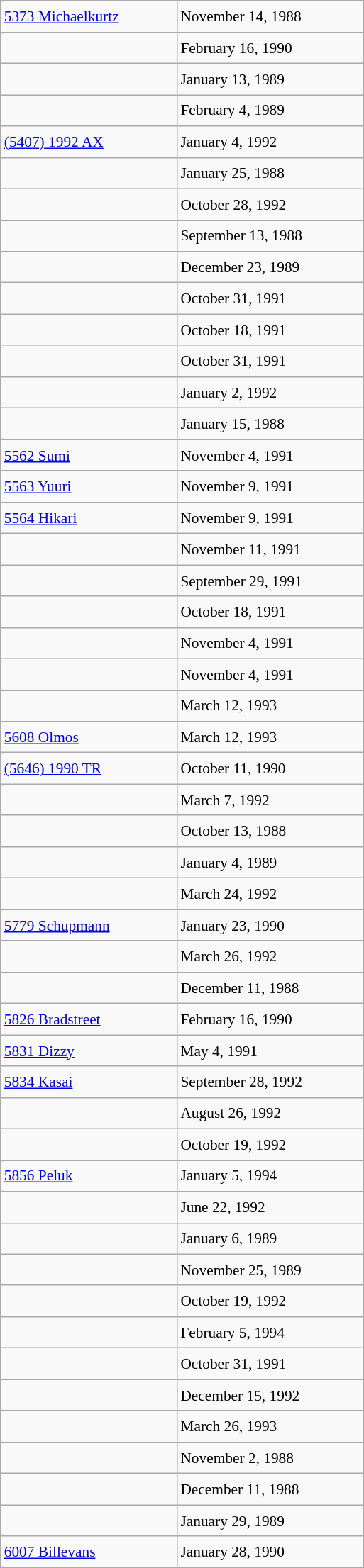<table class="wikitable" style="font-size: 89%; float: left; width: 24em; margin-right: 1em; line-height: 1.6em !important;  height: 1250px;">
<tr>
<td><a href='#'>5373 Michaelkurtz</a></td>
<td>November 14, 1988</td>
</tr>
<tr>
<td></td>
<td>February 16, 1990</td>
</tr>
<tr>
<td></td>
<td>January 13, 1989</td>
</tr>
<tr>
<td></td>
<td>February 4, 1989</td>
</tr>
<tr>
<td><a href='#'>(5407) 1992 AX</a></td>
<td>January 4, 1992</td>
</tr>
<tr>
<td></td>
<td>January 25, 1988</td>
</tr>
<tr>
<td></td>
<td>October 28, 1992</td>
</tr>
<tr>
<td></td>
<td>September 13, 1988</td>
</tr>
<tr>
<td></td>
<td>December 23, 1989</td>
</tr>
<tr>
<td></td>
<td>October 31, 1991</td>
</tr>
<tr>
<td></td>
<td>October 18, 1991</td>
</tr>
<tr>
<td></td>
<td>October 31, 1991</td>
</tr>
<tr>
<td></td>
<td>January 2, 1992</td>
</tr>
<tr>
<td></td>
<td>January 15, 1988</td>
</tr>
<tr>
<td><a href='#'>5562 Sumi</a></td>
<td>November 4, 1991</td>
</tr>
<tr>
<td><a href='#'>5563 Yuuri</a></td>
<td>November 9, 1991</td>
</tr>
<tr>
<td><a href='#'>5564 Hikari</a></td>
<td>November 9, 1991</td>
</tr>
<tr>
<td></td>
<td>November 11, 1991</td>
</tr>
<tr>
<td></td>
<td>September 29, 1991</td>
</tr>
<tr>
<td></td>
<td>October 18, 1991</td>
</tr>
<tr>
<td></td>
<td>November 4, 1991</td>
</tr>
<tr>
<td></td>
<td>November 4, 1991</td>
</tr>
<tr>
<td></td>
<td>March 12, 1993</td>
</tr>
<tr>
<td><a href='#'>5608 Olmos</a></td>
<td>March 12, 1993</td>
</tr>
<tr>
<td><a href='#'>(5646) 1990 TR</a></td>
<td>October 11, 1990</td>
</tr>
<tr>
<td></td>
<td>March 7, 1992</td>
</tr>
<tr>
<td></td>
<td>October 13, 1988</td>
</tr>
<tr>
<td></td>
<td>January 4, 1989</td>
</tr>
<tr>
<td></td>
<td>March 24, 1992</td>
</tr>
<tr>
<td><a href='#'>5779 Schupmann</a></td>
<td>January 23, 1990</td>
</tr>
<tr>
<td></td>
<td>March 26, 1992</td>
</tr>
<tr>
<td></td>
<td>December 11, 1988</td>
</tr>
<tr>
<td><a href='#'>5826 Bradstreet</a></td>
<td>February 16, 1990</td>
</tr>
<tr>
<td><a href='#'>5831 Dizzy</a></td>
<td>May 4, 1991</td>
</tr>
<tr>
<td><a href='#'>5834 Kasai</a></td>
<td>September 28, 1992</td>
</tr>
<tr>
<td></td>
<td>August 26, 1992</td>
</tr>
<tr>
<td></td>
<td>October 19, 1992</td>
</tr>
<tr>
<td><a href='#'>5856 Peluk</a></td>
<td>January 5, 1994</td>
</tr>
<tr>
<td></td>
<td>June 22, 1992</td>
</tr>
<tr>
<td></td>
<td>January 6, 1989</td>
</tr>
<tr>
<td></td>
<td>November 25, 1989</td>
</tr>
<tr>
<td></td>
<td>October 19, 1992</td>
</tr>
<tr>
<td></td>
<td>February 5, 1994</td>
</tr>
<tr>
<td></td>
<td>October 31, 1991</td>
</tr>
<tr>
<td></td>
<td>December 15, 1992</td>
</tr>
<tr>
<td></td>
<td>March 26, 1993</td>
</tr>
<tr>
<td></td>
<td>November 2, 1988</td>
</tr>
<tr>
<td></td>
<td>December 11, 1988</td>
</tr>
<tr>
<td></td>
<td>January 29, 1989</td>
</tr>
<tr>
<td><a href='#'>6007 Billevans</a></td>
<td>January 28, 1990</td>
</tr>
</table>
